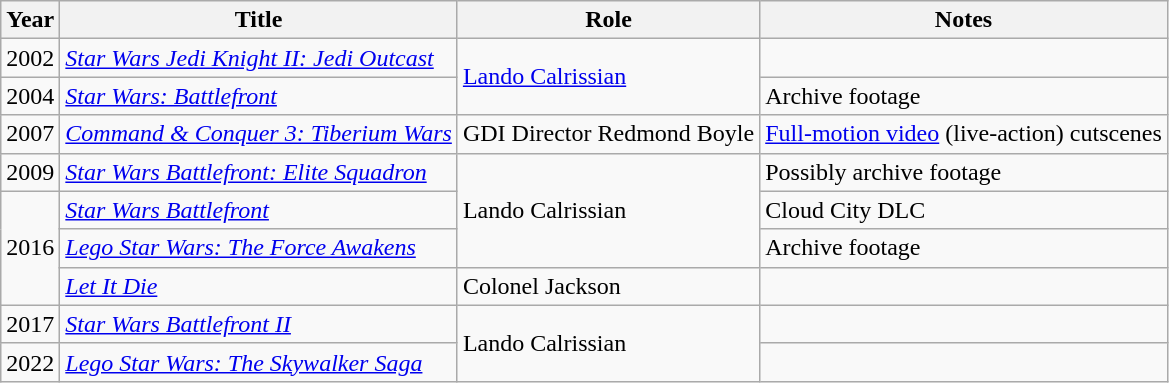<table class="wikitable sortable">
<tr>
<th>Year</th>
<th>Title</th>
<th>Role</th>
<th>Notes</th>
</tr>
<tr>
<td>2002</td>
<td><em><a href='#'>Star Wars Jedi Knight II: Jedi Outcast</a></em></td>
<td rowspan="2"><a href='#'>Lando Calrissian</a></td>
<td></td>
</tr>
<tr>
<td>2004</td>
<td><a href='#'><em>Star Wars: Battlefront</em></a></td>
<td>Archive footage</td>
</tr>
<tr>
<td>2007</td>
<td><em><a href='#'>Command & Conquer 3: Tiberium Wars</a></em></td>
<td>GDI Director Redmond Boyle</td>
<td><a href='#'>Full-motion video</a> (live-action) cutscenes</td>
</tr>
<tr>
<td>2009</td>
<td><em><a href='#'>Star Wars Battlefront: Elite Squadron</a></em></td>
<td rowspan="3">Lando Calrissian</td>
<td>Possibly archive footage</td>
</tr>
<tr>
<td rowspan="3">2016</td>
<td><em><a href='#'>Star Wars Battlefront</a></em></td>
<td>Cloud City DLC</td>
</tr>
<tr>
<td><em><a href='#'>Lego Star Wars: The Force Awakens</a></em></td>
<td>Archive footage</td>
</tr>
<tr>
<td><em><a href='#'>Let It Die</a></em></td>
<td>Colonel Jackson</td>
<td></td>
</tr>
<tr>
<td>2017</td>
<td><em><a href='#'>Star Wars Battlefront II</a></em></td>
<td rowspan="2">Lando Calrissian</td>
<td></td>
</tr>
<tr>
<td>2022</td>
<td><em><a href='#'>Lego Star Wars: The Skywalker Saga</a></em></td>
<td></td>
</tr>
</table>
